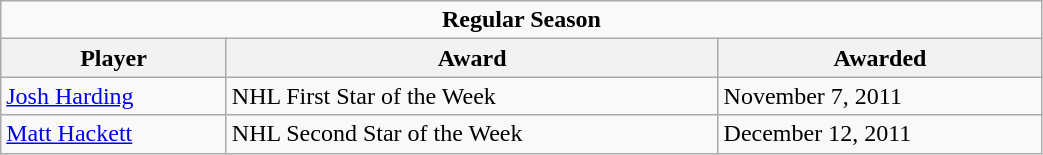<table class="wikitable" width="55%">
<tr>
<td colspan="10" align="center"><strong>Regular Season</strong></td>
</tr>
<tr>
<th>Player</th>
<th>Award</th>
<th>Awarded</th>
</tr>
<tr>
<td><a href='#'>Josh Harding</a></td>
<td>NHL First Star of the Week</td>
<td>November 7, 2011</td>
</tr>
<tr>
<td><a href='#'>Matt Hackett</a></td>
<td>NHL Second Star of the Week</td>
<td>December 12, 2011</td>
</tr>
</table>
